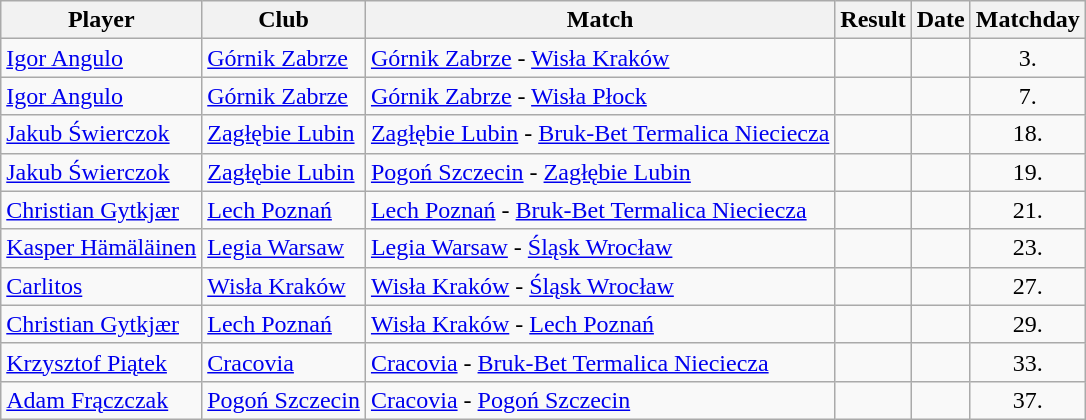<table class="wikitable">
<tr>
<th>Player</th>
<th>Club</th>
<th>Match</th>
<th align="center">Result</th>
<th>Date</th>
<th>Matchday</th>
</tr>
<tr>
<td> <a href='#'>Igor Angulo</a></td>
<td><a href='#'>Górnik Zabrze</a></td>
<td><a href='#'>Górnik Zabrze</a> - <a href='#'>Wisła Kraków</a></td>
<td align="center"></td>
<td></td>
<td align="center">3.</td>
</tr>
<tr>
<td> <a href='#'>Igor Angulo</a></td>
<td><a href='#'>Górnik Zabrze</a></td>
<td><a href='#'>Górnik Zabrze</a> - <a href='#'>Wisła Płock</a></td>
<td align="center"></td>
<td></td>
<td align="center">7.</td>
</tr>
<tr>
<td> <a href='#'>Jakub Świerczok</a></td>
<td><a href='#'>Zagłębie Lubin</a></td>
<td><a href='#'>Zagłębie Lubin</a> - <a href='#'>Bruk-Bet Termalica Nieciecza</a></td>
<td align="center"></td>
<td></td>
<td align="center">18.</td>
</tr>
<tr>
<td> <a href='#'>Jakub Świerczok</a></td>
<td><a href='#'>Zagłębie Lubin</a></td>
<td><a href='#'>Pogoń Szczecin</a> - <a href='#'>Zagłębie Lubin</a></td>
<td align="center"></td>
<td></td>
<td align="center">19.</td>
</tr>
<tr>
<td> <a href='#'>Christian Gytkjær</a></td>
<td><a href='#'>Lech Poznań</a></td>
<td><a href='#'>Lech Poznań</a> - <a href='#'>Bruk-Bet Termalica Nieciecza</a></td>
<td align="center"></td>
<td></td>
<td align="center">21.</td>
</tr>
<tr>
<td> <a href='#'>Kasper Hämäläinen</a></td>
<td><a href='#'>Legia Warsaw</a></td>
<td><a href='#'>Legia Warsaw</a> - <a href='#'>Śląsk Wrocław</a></td>
<td align="center"></td>
<td></td>
<td align="center">23.</td>
</tr>
<tr>
<td> <a href='#'>Carlitos</a></td>
<td><a href='#'>Wisła Kraków</a></td>
<td><a href='#'>Wisła Kraków</a> - <a href='#'>Śląsk Wrocław</a></td>
<td align="center"></td>
<td></td>
<td align="center">27.</td>
</tr>
<tr>
<td> <a href='#'>Christian Gytkjær</a></td>
<td><a href='#'>Lech Poznań</a></td>
<td><a href='#'>Wisła Kraków</a> - <a href='#'>Lech Poznań</a></td>
<td align="center"></td>
<td></td>
<td align="center">29.</td>
</tr>
<tr>
<td> <a href='#'>Krzysztof Piątek</a></td>
<td><a href='#'>Cracovia</a></td>
<td><a href='#'>Cracovia</a> - <a href='#'>Bruk-Bet Termalica Nieciecza</a></td>
<td align="center"></td>
<td></td>
<td align="center">33.</td>
</tr>
<tr>
<td> <a href='#'>Adam Frączczak</a></td>
<td><a href='#'>Pogoń Szczecin</a></td>
<td><a href='#'>Cracovia</a> - <a href='#'>Pogoń Szczecin</a></td>
<td align="center"></td>
<td></td>
<td align="center">37.</td>
</tr>
</table>
